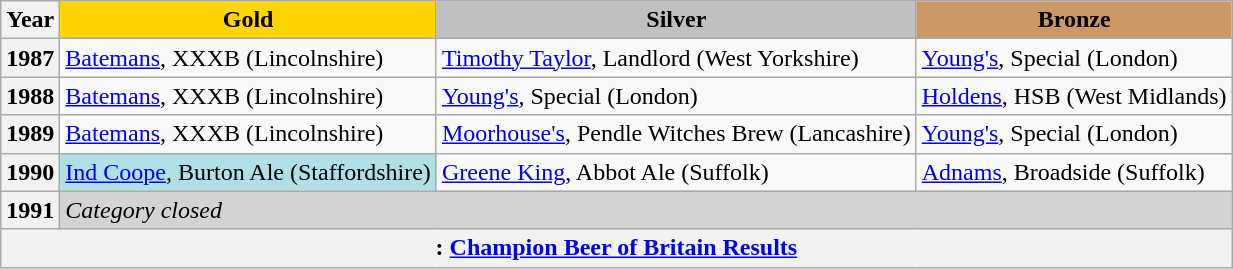<table class="wikitable">
<tr>
<th>Year</th>
<th style="background:gold;"><strong>Gold</strong></th>
<th style="background:silver;"><strong>Silver</strong></th>
<th style="background:#c96;"><strong>Bronze</strong></th>
</tr>
<tr>
<th>1987</th>
<td><a href='#'>Batemans</a>, XXXB (Lincolnshire)</td>
<td><a href='#'>Timothy Taylor</a>, Landlord (West Yorkshire)</td>
<td><a href='#'>Young's</a>, Special (London)</td>
</tr>
<tr>
<th>1988</th>
<td><a href='#'>Batemans</a>, XXXB (Lincolnshire)</td>
<td><a href='#'>Young's</a>, Special (London)</td>
<td><a href='#'>Holdens</a>, HSB (West Midlands)</td>
</tr>
<tr>
<th>1989</th>
<td><a href='#'>Batemans</a>, XXXB (Lincolnshire)</td>
<td><a href='#'>Moorhouse's</a>, Pendle Witches Brew (Lancashire)</td>
<td><a href='#'>Young's</a>, Special (London)</td>
</tr>
<tr>
<th>1990</th>
<td style="background:powderblue;"><a href='#'>Ind Coope</a>, Burton Ale (Staffordshire)</td>
<td><a href='#'>Greene King</a>, Abbot Ale (Suffolk)</td>
<td><a href='#'>Adnams</a>, Broadside (Suffolk)</td>
</tr>
<tr>
<th>1991</th>
<td style="background:lightgray;" colspan="3"><em>Category closed</em></td>
</tr>
<tr>
<th colspan="4">: <a href='#'>Champion Beer of Britain Results</a></th>
</tr>
</table>
